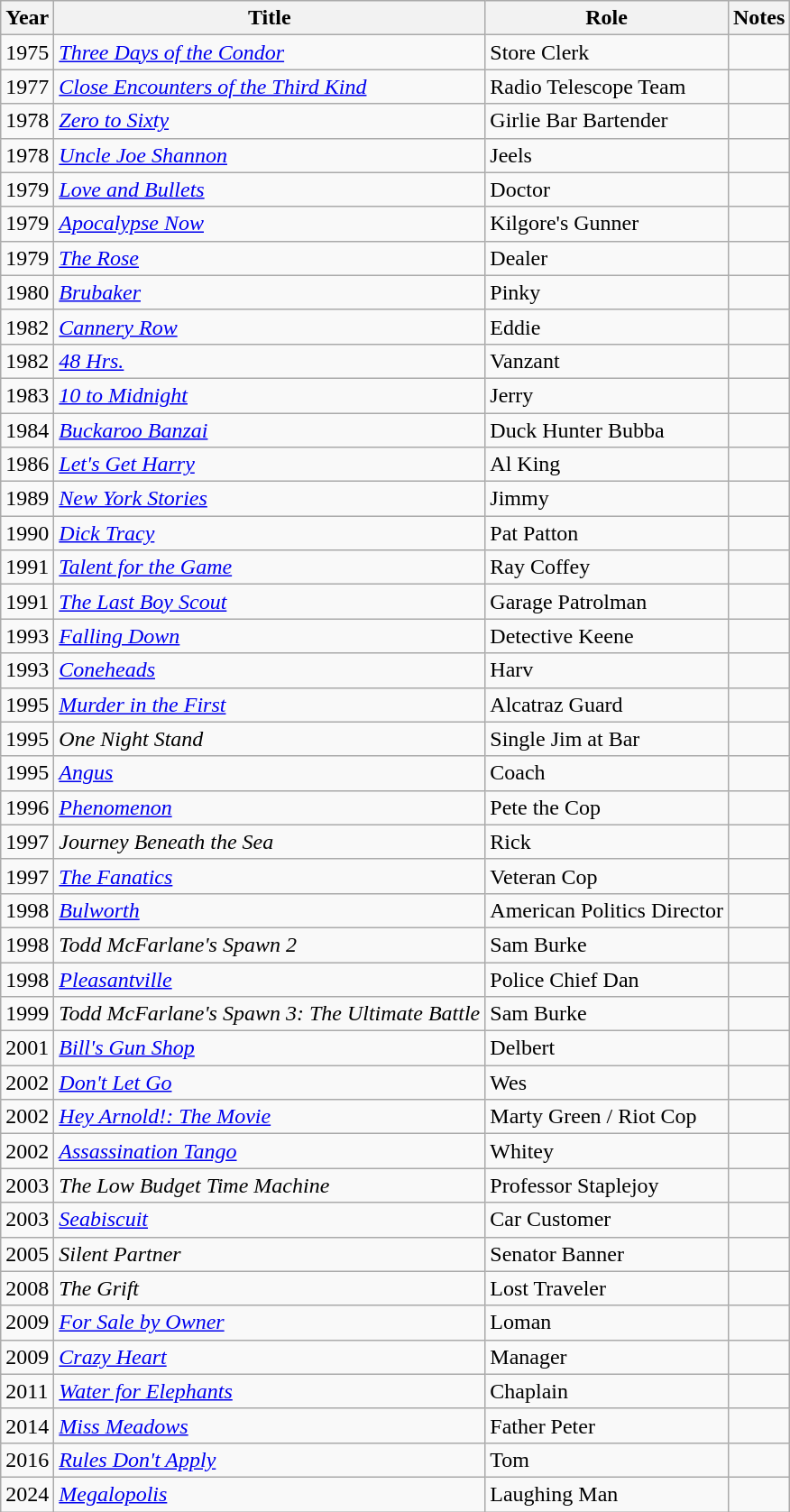<table class="wikitable sortable">
<tr>
<th>Year</th>
<th>Title</th>
<th>Role</th>
<th>Notes</th>
</tr>
<tr>
<td>1975</td>
<td><em><a href='#'>Three Days of the Condor</a></em></td>
<td>Store Clerk</td>
<td></td>
</tr>
<tr>
<td>1977</td>
<td><em><a href='#'>Close Encounters of the Third Kind</a></em></td>
<td>Radio Telescope Team</td>
<td></td>
</tr>
<tr>
<td>1978</td>
<td><em><a href='#'>Zero to Sixty</a></em></td>
<td>Girlie Bar Bartender</td>
<td></td>
</tr>
<tr>
<td>1978</td>
<td><em><a href='#'>Uncle Joe Shannon</a></em></td>
<td>Jeels</td>
<td></td>
</tr>
<tr>
<td>1979</td>
<td><a href='#'><em>Love and Bullets</em></a></td>
<td>Doctor</td>
<td></td>
</tr>
<tr>
<td>1979</td>
<td><em><a href='#'>Apocalypse Now</a></em></td>
<td>Kilgore's Gunner</td>
<td></td>
</tr>
<tr>
<td>1979</td>
<td><a href='#'><em>The Rose</em></a></td>
<td>Dealer</td>
<td></td>
</tr>
<tr>
<td>1980</td>
<td><em><a href='#'>Brubaker</a></em></td>
<td>Pinky</td>
<td></td>
</tr>
<tr>
<td>1982</td>
<td><a href='#'><em>Cannery Row</em></a></td>
<td>Eddie</td>
<td></td>
</tr>
<tr>
<td>1982</td>
<td><em><a href='#'>48 Hrs.</a></em></td>
<td>Vanzant</td>
<td></td>
</tr>
<tr>
<td>1983</td>
<td><em><a href='#'>10 to Midnight</a></em></td>
<td>Jerry</td>
<td></td>
</tr>
<tr>
<td>1984</td>
<td><a href='#'><em>Buckaroo Banzai</em></a></td>
<td>Duck Hunter Bubba</td>
<td></td>
</tr>
<tr>
<td>1986</td>
<td><em><a href='#'>Let's Get Harry</a></em></td>
<td>Al King</td>
<td></td>
</tr>
<tr>
<td>1989</td>
<td><em><a href='#'>New York Stories</a></em></td>
<td>Jimmy</td>
<td></td>
</tr>
<tr>
<td>1990</td>
<td><a href='#'><em>Dick Tracy</em></a></td>
<td>Pat Patton</td>
<td></td>
</tr>
<tr>
<td>1991</td>
<td><em><a href='#'>Talent for the Game</a></em></td>
<td>Ray Coffey</td>
<td></td>
</tr>
<tr>
<td>1991</td>
<td><em><a href='#'>The Last Boy Scout</a></em></td>
<td>Garage Patrolman</td>
<td></td>
</tr>
<tr>
<td>1993</td>
<td><em><a href='#'>Falling Down</a></em></td>
<td>Detective Keene</td>
<td></td>
</tr>
<tr>
<td>1993</td>
<td><a href='#'><em>Coneheads</em></a></td>
<td>Harv</td>
<td></td>
</tr>
<tr>
<td>1995</td>
<td><a href='#'><em>Murder in the First</em></a></td>
<td>Alcatraz Guard</td>
<td></td>
</tr>
<tr>
<td>1995</td>
<td><em>One Night Stand</em></td>
<td>Single Jim at Bar</td>
<td></td>
</tr>
<tr>
<td>1995</td>
<td><a href='#'><em>Angus</em></a></td>
<td>Coach</td>
<td></td>
</tr>
<tr>
<td>1996</td>
<td><a href='#'><em>Phenomenon</em></a></td>
<td>Pete the Cop</td>
<td></td>
</tr>
<tr>
<td>1997</td>
<td><em>Journey Beneath the Sea</em></td>
<td>Rick</td>
<td></td>
</tr>
<tr>
<td>1997</td>
<td><a href='#'><em>The Fanatics</em></a></td>
<td>Veteran Cop</td>
<td></td>
</tr>
<tr>
<td>1998</td>
<td><em><a href='#'>Bulworth</a></em></td>
<td>American Politics Director</td>
<td></td>
</tr>
<tr>
<td>1998</td>
<td><em>Todd McFarlane's Spawn 2</em></td>
<td>Sam Burke</td>
<td></td>
</tr>
<tr>
<td>1998</td>
<td><a href='#'><em>Pleasantville</em></a></td>
<td>Police Chief Dan</td>
<td></td>
</tr>
<tr>
<td>1999</td>
<td><em>Todd McFarlane's Spawn 3: The Ultimate Battle</em></td>
<td>Sam Burke</td>
<td></td>
</tr>
<tr>
<td>2001</td>
<td><em><a href='#'>Bill's Gun Shop</a></em></td>
<td>Delbert</td>
<td></td>
</tr>
<tr>
<td>2002</td>
<td><a href='#'><em>Don't Let Go</em></a></td>
<td>Wes</td>
<td></td>
</tr>
<tr>
<td>2002</td>
<td><em><a href='#'>Hey Arnold!: The Movie</a></em></td>
<td>Marty Green / Riot Cop</td>
<td></td>
</tr>
<tr>
<td>2002</td>
<td><em><a href='#'>Assassination Tango</a></em></td>
<td>Whitey</td>
<td></td>
</tr>
<tr>
<td>2003</td>
<td><em>The Low Budget Time Machine</em></td>
<td>Professor Staplejoy</td>
<td></td>
</tr>
<tr>
<td>2003</td>
<td><a href='#'><em>Seabiscuit</em></a></td>
<td>Car Customer</td>
<td></td>
</tr>
<tr>
<td>2005</td>
<td><em>Silent Partner</em></td>
<td>Senator Banner</td>
<td></td>
</tr>
<tr>
<td>2008</td>
<td><em>The Grift</em></td>
<td>Lost Traveler</td>
<td></td>
</tr>
<tr>
<td>2009</td>
<td><a href='#'><em>For Sale by Owner</em></a></td>
<td>Loman</td>
<td></td>
</tr>
<tr>
<td>2009</td>
<td><em><a href='#'>Crazy Heart</a></em></td>
<td>Manager</td>
<td></td>
</tr>
<tr>
<td>2011</td>
<td><a href='#'><em>Water for Elephants</em></a></td>
<td>Chaplain</td>
<td></td>
</tr>
<tr>
<td>2014</td>
<td><em><a href='#'>Miss Meadows</a></em></td>
<td>Father Peter</td>
<td></td>
</tr>
<tr>
<td>2016</td>
<td><em><a href='#'>Rules Don't Apply</a></em></td>
<td>Tom</td>
<td></td>
</tr>
<tr>
<td>2024</td>
<td><em><a href='#'>Megalopolis</a></em></td>
<td>Laughing Man</td>
<td></td>
</tr>
</table>
